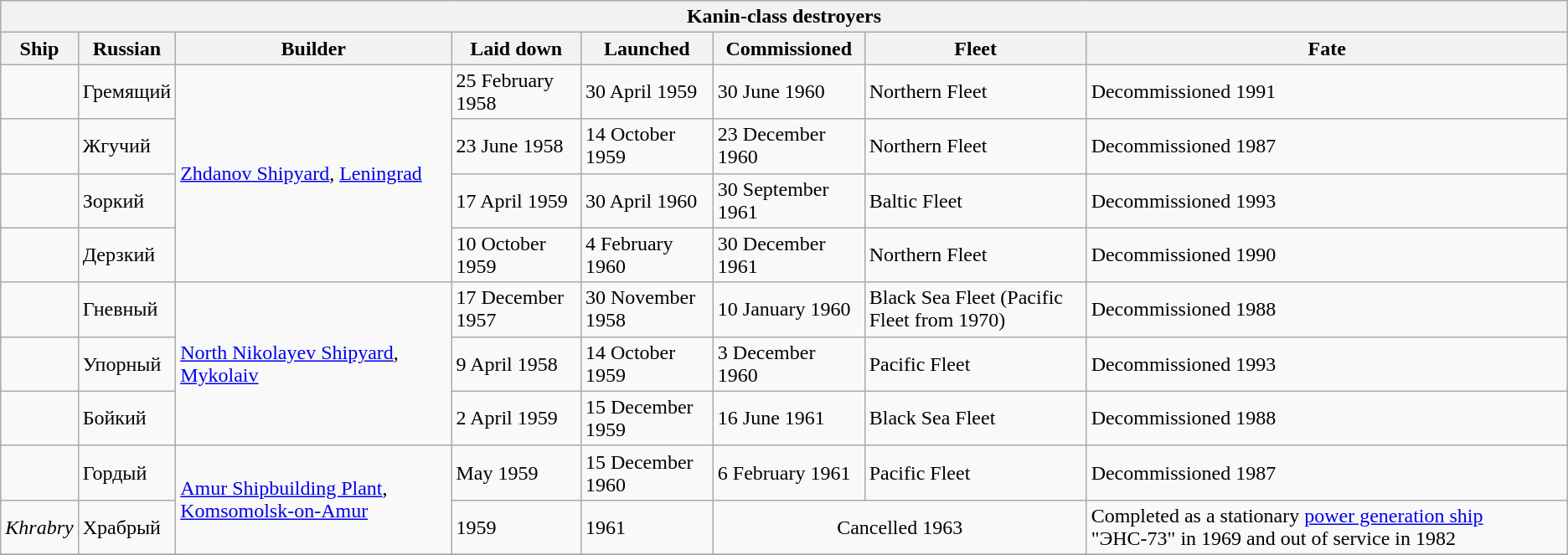<table Class = "wikitable">
<tr>
<th colspan=8 align=center>Kanin-class destroyers</th>
</tr>
<tr>
<th>Ship</th>
<th>Russian</th>
<th>Builder</th>
<th>Laid down</th>
<th>Launched</th>
<th>Commissioned</th>
<th>Fleet</th>
<th>Fate</th>
</tr>
<tr>
<td></td>
<td>Гремящий</td>
<td rowspan=4><a href='#'>Zhdanov Shipyard</a>, <a href='#'>Leningrad</a></td>
<td>25 February 1958</td>
<td>30 April 1959</td>
<td>30 June 1960</td>
<td>Northern Fleet</td>
<td>Decommissioned 1991</td>
</tr>
<tr>
<td></td>
<td>Жгучий</td>
<td>23 June 1958</td>
<td>14 October 1959</td>
<td>23 December 1960</td>
<td>Northern Fleet</td>
<td>Decommissioned 1987</td>
</tr>
<tr>
<td></td>
<td>Зоркий</td>
<td>17 April 1959</td>
<td>30 April 1960</td>
<td>30 September 1961</td>
<td>Baltic Fleet</td>
<td>Decommissioned 1993</td>
</tr>
<tr>
<td></td>
<td>Дерзкий</td>
<td>10 October 1959</td>
<td>4 February 1960</td>
<td>30 December 1961</td>
<td>Northern Fleet</td>
<td>Decommissioned 1990</td>
</tr>
<tr>
<td></td>
<td>Гневный</td>
<td rowspan=3><a href='#'>North Nikolayev Shipyard</a>, <a href='#'>Mykolaiv</a></td>
<td>17 December 1957</td>
<td>30 November 1958</td>
<td>10 January 1960</td>
<td>Black Sea Fleet (Pacific Fleet from 1970)</td>
<td>Decommissioned 1988</td>
</tr>
<tr>
<td></td>
<td>Упорный</td>
<td>9 April 1958</td>
<td>14 October 1959</td>
<td>3 December 1960</td>
<td>Pacific Fleet</td>
<td>Decommissioned 1993</td>
</tr>
<tr>
<td></td>
<td>Бойкий</td>
<td>2 April 1959</td>
<td>15 December 1959</td>
<td>16 June 1961</td>
<td>Black Sea Fleet</td>
<td>Decommissioned 1988</td>
</tr>
<tr>
<td></td>
<td>Гордый</td>
<td rowspan=2><a href='#'>Amur Shipbuilding Plant</a>, <a href='#'>Komsomolsk-on-Amur</a></td>
<td>May 1959</td>
<td>15 December 1960</td>
<td>6 February 1961</td>
<td>Pacific Fleet</td>
<td>Decommissioned 1987</td>
</tr>
<tr>
<td><em>Khrabry</em></td>
<td>Храбрый</td>
<td>1959</td>
<td>1961</td>
<td colspan=2 align=center>Cancelled 1963</td>
<td>Completed as a stationary <a href='#'>power generation ship</a> "ЭНС-73" in 1969 and out of service in 1982</td>
</tr>
<tr>
</tr>
</table>
